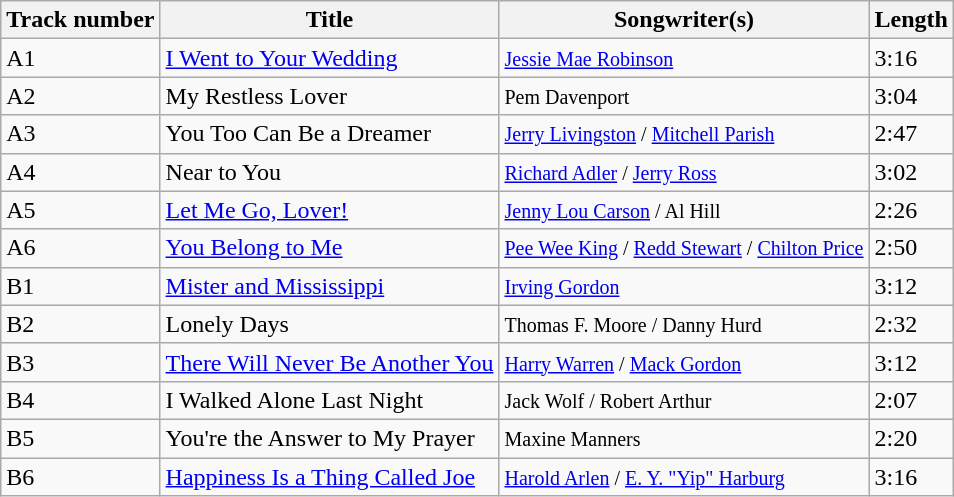<table class="wikitable">
<tr>
<th scope="col">Track number</th>
<th scope="col">Title</th>
<th scope="col">Songwriter(s)</th>
<th scope="col">Length</th>
</tr>
<tr>
<td>A1</td>
<td><a href='#'>I Went to Your Wedding</a></td>
<td><small><a href='#'>Jessie Mae Robinson</a></small></td>
<td>3:16<br></td>
</tr>
<tr>
<td>A2</td>
<td>My Restless Lover</td>
<td><small>Pem Davenport</small></td>
<td>3:04<br></td>
</tr>
<tr>
<td>A3</td>
<td>You Too Can Be a Dreamer</td>
<td><small><a href='#'>Jerry Livingston</a> / <a href='#'>Mitchell Parish</a></small></td>
<td>2:47<br></td>
</tr>
<tr>
<td>A4</td>
<td>Near to You</td>
<td><small><a href='#'>Richard Adler</a> / <a href='#'>Jerry Ross</a></small></td>
<td>3:02<br></td>
</tr>
<tr>
<td>A5</td>
<td><a href='#'>Let Me Go, Lover!</a></td>
<td><small><a href='#'>Jenny Lou Carson</a> / Al Hill</small></td>
<td>2:26<br></td>
</tr>
<tr>
<td>A6</td>
<td><a href='#'>You Belong to Me</a></td>
<td><small><a href='#'>Pee Wee King</a> / <a href='#'>Redd Stewart</a> / <a href='#'>Chilton Price</a></small></td>
<td>2:50<br></td>
</tr>
<tr>
<td>B1</td>
<td><a href='#'>Mister and Mississippi</a></td>
<td><small><a href='#'>Irving Gordon</a></small></td>
<td>3:12<br></td>
</tr>
<tr>
<td>B2</td>
<td>Lonely Days</td>
<td><small>Thomas F. Moore / Danny Hurd</small></td>
<td>2:32<br></td>
</tr>
<tr>
<td>B3</td>
<td><a href='#'>There Will Never Be Another You</a></td>
<td><small><a href='#'>Harry Warren</a> / <a href='#'>Mack Gordon</a></small></td>
<td>3:12<br></td>
</tr>
<tr>
<td>B4</td>
<td>I Walked Alone Last Night</td>
<td><small>Jack Wolf / Robert Arthur</small></td>
<td>2:07<br></td>
</tr>
<tr>
<td>B5</td>
<td>You're the Answer to My Prayer</td>
<td><small>Maxine Manners</small></td>
<td>2:20<br></td>
</tr>
<tr>
<td>B6</td>
<td><a href='#'>Happiness Is a Thing Called Joe</a></td>
<td><small><a href='#'>Harold Arlen</a> / <a href='#'>E. Y. "Yip" Harburg</a> </small></td>
<td>3:16<br></td>
</tr>
</table>
